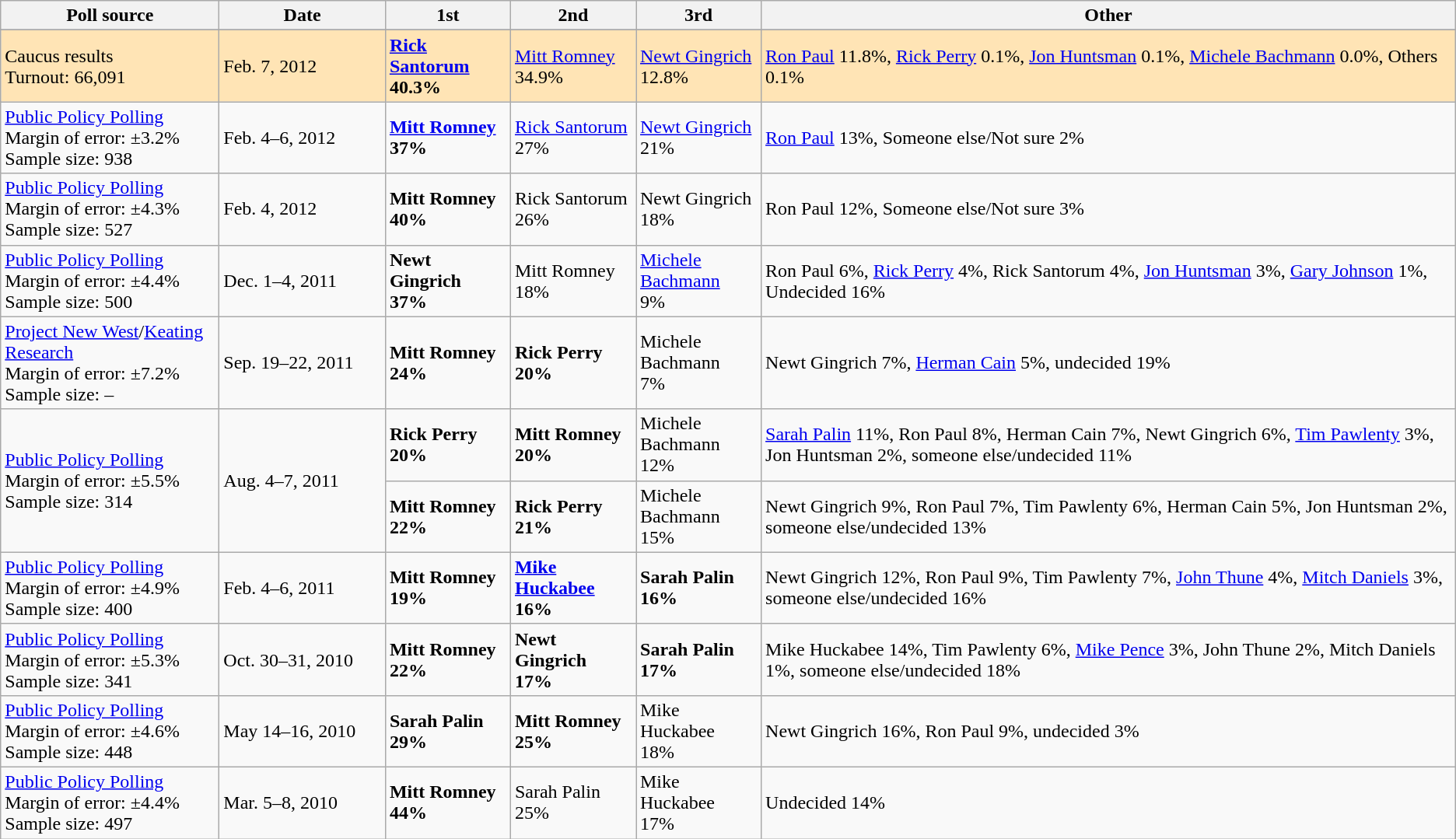<table class="wikitable">
<tr>
<th style="width:180px;">Poll source</th>
<th style="width:135px;">Date</th>
<th style="width:100px;">1st</th>
<th style="width:100px;">2nd</th>
<th style="width:100px;">3rd</th>
<th>Other</th>
</tr>
<tr>
</tr>
<tr style="background:Moccasin;">
<td>Caucus results<br>Turnout: 66,091</td>
<td>Feb. 7, 2012</td>
<td><strong><a href='#'>Rick Santorum</a> 40.3% </strong></td>
<td><a href='#'>Mitt Romney</a><br>34.9%</td>
<td><a href='#'>Newt Gingrich</a><br>12.8%</td>
<td><a href='#'>Ron Paul</a> 11.8%, <a href='#'>Rick Perry</a> 0.1%, <a href='#'>Jon Huntsman</a> 0.1%, <a href='#'>Michele Bachmann</a> 0.0%, Others 0.1%</td>
</tr>
<tr>
<td><a href='#'>Public Policy Polling</a><br>Margin of error: ±3.2%
Sample size: 938</td>
<td>Feb. 4–6, 2012</td>
<td><strong><a href='#'>Mitt Romney</a><br>37%</strong></td>
<td><a href='#'>Rick Santorum</a><br>27%</td>
<td><a href='#'>Newt Gingrich</a><br>21%</td>
<td><a href='#'>Ron Paul</a> 13%, Someone else/Not sure 2%</td>
</tr>
<tr>
<td><a href='#'>Public Policy Polling</a><br>Margin of error: ±4.3%
Sample size: 527</td>
<td>Feb. 4, 2012</td>
<td><strong>Mitt Romney<br>40%</strong></td>
<td>Rick Santorum<br>26%</td>
<td>Newt Gingrich<br>18%</td>
<td>Ron Paul 12%, Someone else/Not sure 3%</td>
</tr>
<tr>
<td><a href='#'>Public Policy Polling</a><br>Margin of error: ±4.4%
Sample size: 500</td>
<td>Dec. 1–4, 2011</td>
<td><strong>Newt Gingrich<br>37%</strong></td>
<td>Mitt Romney<br>18%</td>
<td><a href='#'>Michele Bachmann</a><br>9%</td>
<td>Ron Paul 6%, <a href='#'>Rick Perry</a> 4%, Rick Santorum 4%, <a href='#'>Jon Huntsman</a> 3%, <a href='#'>Gary Johnson</a> 1%, Undecided 16%</td>
</tr>
<tr>
<td><a href='#'>Project New West</a>/<a href='#'>Keating Research</a><br>Margin of error: ±7.2%
Sample size: –</td>
<td>Sep. 19–22, 2011</td>
<td><strong>Mitt Romney<br>24%</strong></td>
<td><strong>Rick Perry<br>20%</strong></td>
<td>Michele Bachmann<br>7%</td>
<td>Newt Gingrich 7%, <a href='#'>Herman Cain</a> 5%, undecided 19%</td>
</tr>
<tr>
<td rowspan="2"><a href='#'>Public Policy Polling</a><br>Margin of error: ±5.5%
Sample size: 314</td>
<td rowspan="2">Aug. 4–7, 2011</td>
<td><strong>Rick Perry<br>20%</strong></td>
<td><strong>Mitt Romney<br>20%</strong></td>
<td>Michele Bachmann<br>12%</td>
<td><a href='#'>Sarah Palin</a> 11%, Ron Paul 8%, Herman Cain 7%, Newt Gingrich 6%, <a href='#'>Tim Pawlenty</a> 3%, Jon Huntsman 2%, someone else/undecided 11%</td>
</tr>
<tr>
<td><strong>Mitt Romney<br>22%</strong></td>
<td><strong>Rick Perry<br>21%</strong></td>
<td>Michele Bachmann<br>15%</td>
<td>Newt Gingrich 9%, Ron Paul 7%, Tim Pawlenty 6%, Herman Cain 5%, Jon Huntsman 2%, someone else/undecided 13%</td>
</tr>
<tr>
<td><a href='#'>Public Policy Polling</a><br>Margin of error: ±4.9%
Sample size: 400</td>
<td>Feb. 4–6, 2011</td>
<td><strong>Mitt Romney<br>19%</strong></td>
<td><strong><a href='#'>Mike Huckabee</a><br>16%</strong></td>
<td><strong>Sarah Palin<br>16%</strong></td>
<td>Newt Gingrich 12%, Ron Paul 9%, Tim Pawlenty 7%, <a href='#'>John Thune</a> 4%, <a href='#'>Mitch Daniels</a> 3%, someone else/undecided 16%</td>
</tr>
<tr>
<td><a href='#'>Public Policy Polling</a><br>Margin of error: ±5.3%
Sample size: 341</td>
<td>Oct. 30–31, 2010</td>
<td><strong>Mitt Romney<br>22%</strong></td>
<td><strong>Newt Gingrich<br>17%</strong></td>
<td><strong>Sarah Palin<br>17%</strong></td>
<td>Mike Huckabee 14%, Tim Pawlenty 6%, <a href='#'>Mike Pence</a> 3%, John Thune 2%, Mitch Daniels 1%, someone else/undecided 18%</td>
</tr>
<tr>
<td><a href='#'>Public Policy Polling</a><br>Margin of error: ±4.6%
Sample size: 448</td>
<td>May 14–16, 2010</td>
<td><strong>Sarah Palin<br>29%</strong></td>
<td><strong>Mitt Romney<br>25%</strong></td>
<td>Mike Huckabee<br>18%</td>
<td>Newt Gingrich 16%, Ron Paul 9%, undecided 3%</td>
</tr>
<tr>
<td><a href='#'>Public Policy Polling</a><br>Margin of error: ±4.4%
Sample size: 497</td>
<td>Mar. 5–8, 2010</td>
<td><strong>Mitt Romney<br>44%</strong></td>
<td>Sarah Palin<br>25%</td>
<td>Mike Huckabee<br>17%</td>
<td>Undecided 14%</td>
</tr>
</table>
